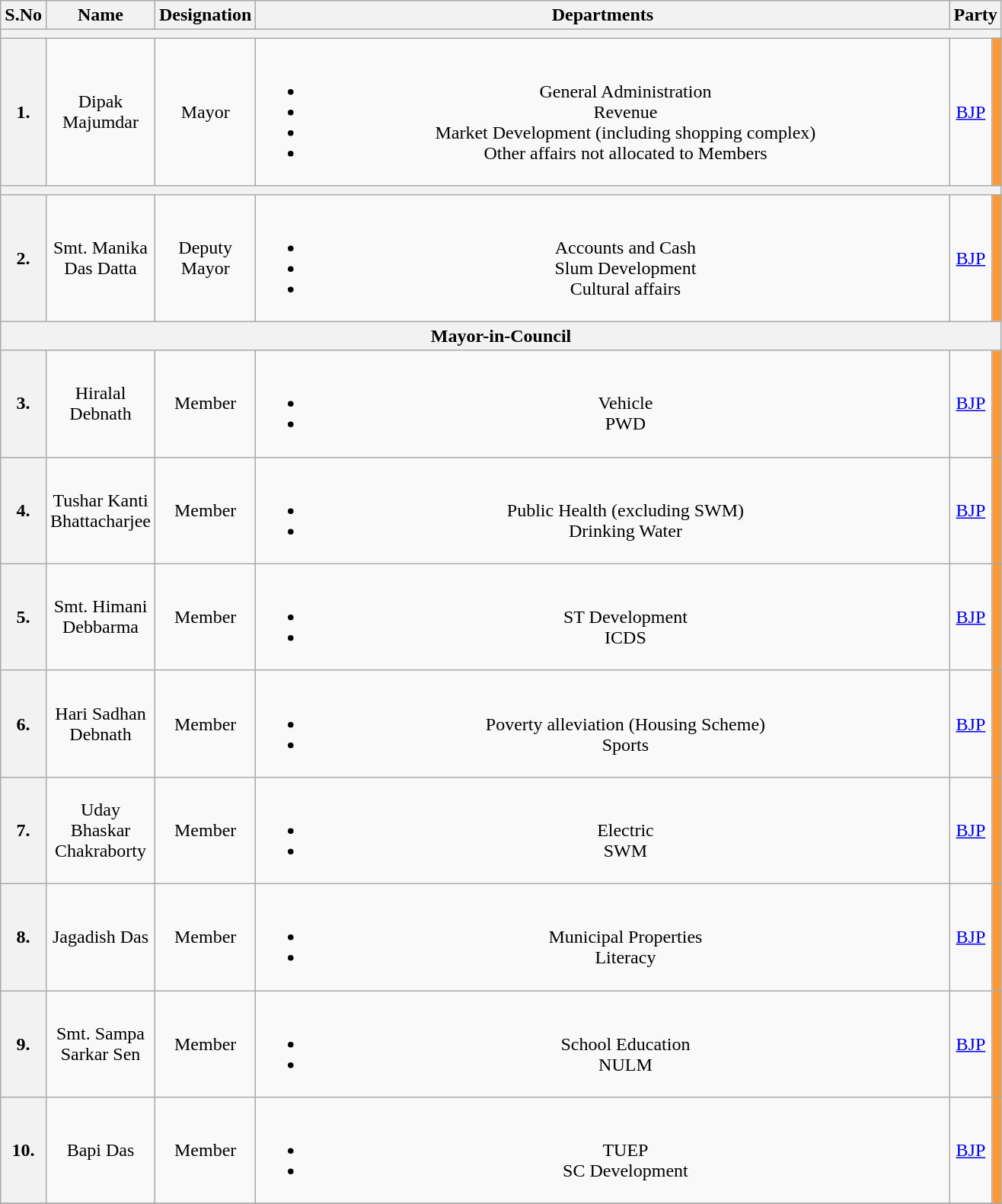<table class="wikitable sortable" style="text-align:center;">
<tr>
<th scope="col" style="width: 10px;">S.No</th>
<th scope="col" style="width: 10px;">Name</th>
<th scope="col" style="width: 10px;">Designation</th>
<th scope="col" style="width: 600px;">Departments</th>
<th colspan="7" scope="col">Party</th>
</tr>
<tr>
<th colspan="6" style="text-align: Center;" ></th>
</tr>
<tr>
<th>1.</th>
<td>Dipak Majumdar</td>
<td>Mayor</td>
<td><br><ul><li>General Administration</li><li>Revenue</li><li>Market Development (including shopping complex)</li><li>Other affairs not allocated to Members</li></ul></td>
<td><a href='#'>BJP</a></td>
<td bgcolor=#FF9933></td>
</tr>
<tr>
<th colspan="6" style="text-align: Center;" ></th>
</tr>
<tr>
<th>2.</th>
<td>Smt. Manika Das Datta</td>
<td>Deputy Mayor</td>
<td><br><ul><li>Accounts and Cash</li><li>Slum Development</li><li>Cultural affairs</li></ul></td>
<td><a href='#'>BJP</a></td>
<td bgcolor=#FF9933></td>
</tr>
<tr>
<th colspan="6" style="text-align: Center;" ><strong>Mayor-in-Council</strong></th>
</tr>
<tr>
<th>3.</th>
<td>Hiralal Debnath</td>
<td>Member</td>
<td><br><ul><li>Vehicle</li><li>PWD</li></ul></td>
<td><a href='#'>BJP</a></td>
<td bgcolor=#FF9933></td>
</tr>
<tr>
<th>4.</th>
<td>Tushar Kanti Bhattacharjee</td>
<td>Member</td>
<td><br><ul><li>Public Health (excluding SWM)</li><li>Drinking Water</li></ul></td>
<td><a href='#'>BJP</a></td>
<td bgcolor=#FF9933></td>
</tr>
<tr>
<th>5.</th>
<td>Smt. Himani Debbarma</td>
<td>Member</td>
<td><br><ul><li>ST Development</li><li>ICDS</li></ul></td>
<td><a href='#'>BJP</a></td>
<td bgcolor=#FF9933></td>
</tr>
<tr>
<th>6.</th>
<td>Hari Sadhan Debnath</td>
<td>Member</td>
<td><br><ul><li>Poverty alleviation (Housing Scheme)</li><li>Sports</li></ul></td>
<td><a href='#'>BJP</a></td>
<td bgcolor=#FF9933></td>
</tr>
<tr>
<th>7.</th>
<td>Uday Bhaskar Chakraborty</td>
<td>Member</td>
<td><br><ul><li>Electric</li><li>SWM</li></ul></td>
<td><a href='#'>BJP</a></td>
<td bgcolor=#FF9933></td>
</tr>
<tr>
<th>8.</th>
<td>Jagadish Das</td>
<td>Member</td>
<td><br><ul><li>Municipal Properties</li><li>Literacy</li></ul></td>
<td><a href='#'>BJP</a></td>
<td bgcolor=#FF9933></td>
</tr>
<tr>
<th>9.</th>
<td>Smt. Sampa Sarkar Sen</td>
<td>Member</td>
<td><br><ul><li>School Education</li><li>NULM</li></ul></td>
<td><a href='#'>BJP</a></td>
<td bgcolor=#FF9933></td>
</tr>
<tr>
<th>10.</th>
<td>Bapi Das</td>
<td>Member</td>
<td><br><ul><li>TUEP</li><li>SC Development</li></ul></td>
<td><a href='#'>BJP</a></td>
<td bgcolor=#FF9933></td>
</tr>
<tr>
</tr>
</table>
